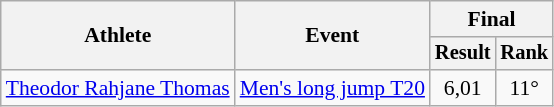<table class="wikitable" style="text-align: center; font-size:90%">
<tr>
<th rowspan="2">Athlete</th>
<th rowspan="2">Event</th>
<th colspan="2">Final</th>
</tr>
<tr style="font-size:95%">
<th>Result</th>
<th>Rank</th>
</tr>
<tr>
<td align=left><a href='#'>Theodor Rahjane Thomas</a></td>
<td align=left><a href='#'>Men's long jump T20</a></td>
<td>6,01</td>
<td>11°</td>
</tr>
</table>
